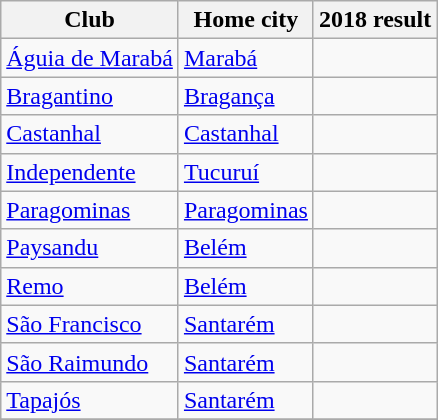<table class="wikitable sortable">
<tr>
<th>Club</th>
<th>Home city</th>
<th>2018 result</th>
</tr>
<tr>
<td><a href='#'>Águia de Marabá</a></td>
<td><a href='#'>Marabá</a></td>
<td></td>
</tr>
<tr>
<td><a href='#'>Bragantino</a></td>
<td><a href='#'>Bragança</a></td>
<td></td>
</tr>
<tr>
<td><a href='#'>Castanhal</a></td>
<td><a href='#'>Castanhal</a></td>
<td></td>
</tr>
<tr>
<td><a href='#'>Independente</a></td>
<td><a href='#'>Tucuruí</a></td>
<td></td>
</tr>
<tr>
<td><a href='#'>Paragominas</a></td>
<td><a href='#'>Paragominas</a></td>
<td></td>
</tr>
<tr>
<td><a href='#'>Paysandu</a></td>
<td><a href='#'>Belém</a></td>
<td></td>
</tr>
<tr>
<td><a href='#'>Remo</a></td>
<td><a href='#'>Belém</a></td>
<td></td>
</tr>
<tr>
<td><a href='#'>São Francisco</a></td>
<td><a href='#'>Santarém</a></td>
<td></td>
</tr>
<tr>
<td><a href='#'>São Raimundo</a></td>
<td><a href='#'>Santarém</a></td>
<td></td>
</tr>
<tr>
<td><a href='#'>Tapajós</a></td>
<td><a href='#'>Santarém</a></td>
<td></td>
</tr>
<tr>
</tr>
</table>
